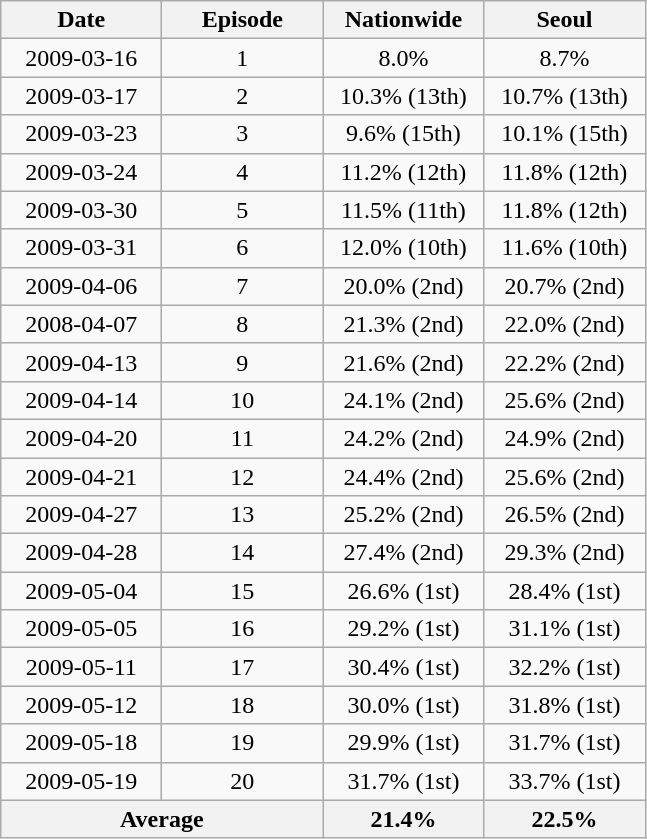<table class="wikitable">
<tr>
<th width=100>Date</th>
<th width=100>Episode</th>
<th width=100>Nationwide</th>
<th width=100>Seoul</th>
</tr>
<tr align=center>
<td>2009-03-16</td>
<td>1</td>
<td>8.0%</td>
<td>8.7%</td>
</tr>
<tr align=center>
<td>2009-03-17</td>
<td>2</td>
<td>10.3%  (13th)</td>
<td>10.7% (13th)</td>
</tr>
<tr align=center>
<td>2009-03-23</td>
<td>3</td>
<td>9.6% (15th)</td>
<td>10.1% (15th)</td>
</tr>
<tr align=center>
<td>2009-03-24</td>
<td>4</td>
<td>11.2% (12th)</td>
<td>11.8% (12th)</td>
</tr>
<tr align=center>
<td>2009-03-30</td>
<td>5</td>
<td>11.5% (11th)</td>
<td>11.8% (12th)</td>
</tr>
<tr align=center>
<td>2009-03-31</td>
<td>6</td>
<td>12.0% (10th)</td>
<td>11.6% (10th)</td>
</tr>
<tr align=center>
<td>2009-04-06</td>
<td>7</td>
<td>20.0% (2nd)</td>
<td>20.7% (2nd)</td>
</tr>
<tr align=center>
<td>2008-04-07</td>
<td>8</td>
<td>21.3% (2nd)</td>
<td>22.0% (2nd)</td>
</tr>
<tr align=center>
<td>2009-04-13</td>
<td>9</td>
<td>21.6% (2nd)</td>
<td>22.2% (2nd)</td>
</tr>
<tr align=center>
<td>2009-04-14</td>
<td>10</td>
<td>24.1% (2nd)</td>
<td>25.6% (2nd)</td>
</tr>
<tr align=center>
<td>2009-04-20</td>
<td>11</td>
<td>24.2% (2nd)</td>
<td>24.9% (2nd)</td>
</tr>
<tr align=center>
<td>2009-04-21</td>
<td>12</td>
<td>24.4% (2nd)</td>
<td>25.6% (2nd)</td>
</tr>
<tr align=center>
<td>2009-04-27</td>
<td>13</td>
<td>25.2% (2nd)</td>
<td>26.5% (2nd)</td>
</tr>
<tr align=center>
<td>2009-04-28</td>
<td>14</td>
<td>27.4% (2nd)</td>
<td>29.3% (2nd)</td>
</tr>
<tr align=center>
<td>2009-05-04</td>
<td>15</td>
<td>26.6% (1st)</td>
<td>28.4% (1st)</td>
</tr>
<tr align=center>
<td>2009-05-05</td>
<td>16</td>
<td>29.2% (1st)</td>
<td>31.1% (1st)</td>
</tr>
<tr align=center>
<td>2009-05-11</td>
<td>17</td>
<td>30.4% (1st)</td>
<td>32.2% (1st)</td>
</tr>
<tr align=center>
<td>2009-05-12</td>
<td>18</td>
<td>30.0% (1st)</td>
<td>31.8% (1st)</td>
</tr>
<tr align=center>
<td>2009-05-18</td>
<td>19</td>
<td>29.9% (1st)</td>
<td>31.7% (1st)</td>
</tr>
<tr align=center>
<td>2009-05-19</td>
<td>20</td>
<td>31.7% (1st)</td>
<td>33.7% (1st)</td>
</tr>
<tr align="center">
<th colspan=2>Average</th>
<th>21.4%</th>
<th>22.5%</th>
</tr>
</table>
